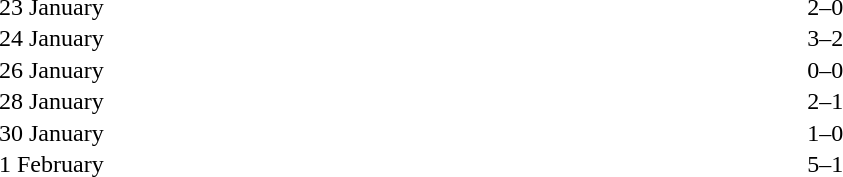<table cellspacing=1 width=70%>
<tr>
<th width=25%></th>
<th width=30%></th>
<th width=15%></th>
<th width=30%></th>
</tr>
<tr>
<td>23 January</td>
<td align=right></td>
<td align=center>2–0</td>
<td></td>
</tr>
<tr>
<td>24 January</td>
<td align=right></td>
<td align=center>3–2</td>
<td></td>
</tr>
<tr>
<td>26 January</td>
<td align=right></td>
<td align=center>0–0</td>
<td></td>
</tr>
<tr>
<td>28 January</td>
<td align=right></td>
<td align=center>2–1</td>
<td></td>
</tr>
<tr>
<td>30 January</td>
<td align=right></td>
<td align=center>1–0</td>
<td></td>
</tr>
<tr>
<td>1 February</td>
<td align=right></td>
<td align=center>5–1</td>
<td></td>
</tr>
</table>
